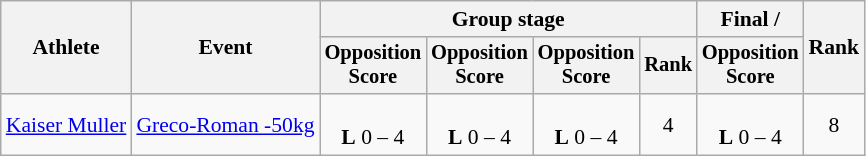<table class="wikitable" style="font-size:90%">
<tr>
<th rowspan=2>Athlete</th>
<th rowspan=2>Event</th>
<th colspan=4>Group stage</th>
<th>Final / </th>
<th rowspan=2>Rank</th>
</tr>
<tr style="font-size:95%">
<th>Opposition<br>Score</th>
<th>Opposition<br>Score</th>
<th>Opposition<br>Score</th>
<th>Rank</th>
<th>Opposition<br>Score</th>
</tr>
<tr align=center>
<td align=left><a href='#'>Kaiser Muller</a></td>
<td align=left><a href='#'>Greco-Roman -50kg</a></td>
<td><br><strong>L</strong> 0 – 4</td>
<td><br><strong>L</strong> 0 – 4</td>
<td><br><strong>L</strong> 0 – 4</td>
<td>4 </td>
<td><br><strong>L</strong> 0 – 4</td>
<td>8</td>
</tr>
</table>
